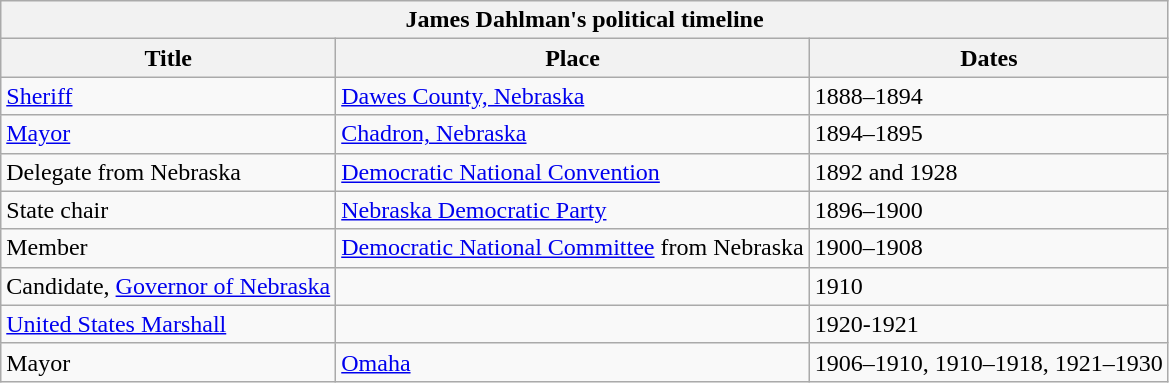<table class="wikitable">
<tr>
<th align="center" colspan="6"><strong>James Dahlman's political timeline</strong></th>
</tr>
<tr>
<th>Title</th>
<th>Place</th>
<th>Dates</th>
</tr>
<tr>
<td><a href='#'>Sheriff</a></td>
<td><a href='#'>Dawes County, Nebraska</a></td>
<td>1888–1894</td>
</tr>
<tr>
<td><a href='#'>Mayor</a></td>
<td><a href='#'>Chadron, Nebraska</a></td>
<td>1894–1895</td>
</tr>
<tr>
<td>Delegate from Nebraska</td>
<td><a href='#'>Democratic National Convention</a></td>
<td>1892 and 1928</td>
</tr>
<tr>
<td>State chair</td>
<td><a href='#'>Nebraska Democratic Party</a></td>
<td>1896–1900</td>
</tr>
<tr>
<td>Member</td>
<td><a href='#'>Democratic National Committee</a> from Nebraska</td>
<td>1900–1908</td>
</tr>
<tr>
<td>Candidate, <a href='#'>Governor of Nebraska</a></td>
<td></td>
<td>1910</td>
</tr>
<tr>
<td><a href='#'>United States Marshall</a></td>
<td></td>
<td>1920-1921</td>
</tr>
<tr>
<td>Mayor</td>
<td><a href='#'>Omaha</a></td>
<td>1906–1910, 1910–1918, 1921–1930</td>
</tr>
</table>
